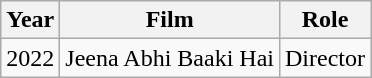<table class="wikitable sortable">
<tr>
<th>Year</th>
<th>Film</th>
<th>Role</th>
</tr>
<tr>
<td>2022</td>
<td>Jeena Abhi Baaki Hai</td>
<td>Director</td>
</tr>
</table>
